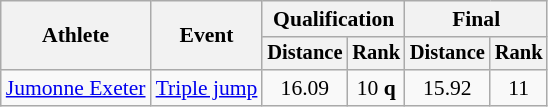<table class="wikitable" style="font-size:90%">
<tr>
<th rowspan=2>Athlete</th>
<th rowspan=2>Event</th>
<th colspan=2>Qualification</th>
<th colspan=2>Final</th>
</tr>
<tr style="font-size:95%">
<th>Distance</th>
<th>Rank</th>
<th>Distance</th>
<th>Rank</th>
</tr>
<tr align=center>
<td align=left><a href='#'>Jumonne Exeter</a></td>
<td align=left><a href='#'>Triple jump</a></td>
<td>16.09</td>
<td>10 <strong>q</strong></td>
<td>15.92</td>
<td>11</td>
</tr>
</table>
